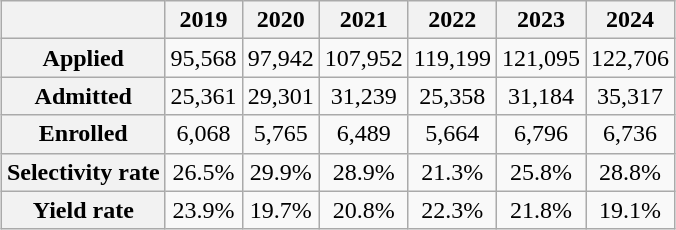<table class="wikitable" style="text-align:center; margin:auto">
<tr>
<th></th>
<th>2019</th>
<th>2020</th>
<th>2021</th>
<th>2022</th>
<th>2023</th>
<th>2024</th>
</tr>
<tr>
<th>Applied</th>
<td>95,568</td>
<td>97,942</td>
<td>107,952</td>
<td>119,199</td>
<td>121,095</td>
<td>122,706</td>
</tr>
<tr>
<th>Admitted</th>
<td>25,361</td>
<td>29,301</td>
<td>31,239</td>
<td>25,358</td>
<td>31,184</td>
<td>35,317</td>
</tr>
<tr>
<th>Enrolled</th>
<td>6,068</td>
<td>5,765</td>
<td>6,489</td>
<td>5,664</td>
<td>6,796</td>
<td>6,736</td>
</tr>
<tr>
<th>Selectivity rate</th>
<td>26.5%</td>
<td>29.9%</td>
<td>28.9%</td>
<td>21.3%</td>
<td>25.8%</td>
<td>28.8%</td>
</tr>
<tr>
<th>Yield rate</th>
<td>23.9%</td>
<td>19.7%</td>
<td>20.8%</td>
<td>22.3%</td>
<td>21.8%</td>
<td>19.1%</td>
</tr>
</table>
